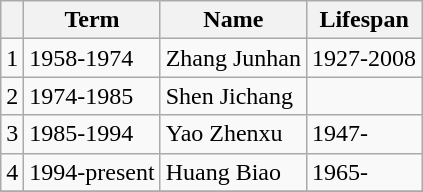<table class="wikitable" style="text-align: left">
<tr>
<th></th>
<th>Term</th>
<th>Name</th>
<th>Lifespan</th>
</tr>
<tr>
<td>1</td>
<td>1958-1974</td>
<td> Zhang Junhan</td>
<td>1927-2008</td>
</tr>
<tr>
<td>2</td>
<td>1974-1985</td>
<td> Shen Jichang</td>
<td></td>
</tr>
<tr>
<td>3</td>
<td>1985-1994</td>
<td> Yao Zhenxu</td>
<td>1947-</td>
</tr>
<tr>
<td>4</td>
<td>1994-present</td>
<td> Huang Biao</td>
<td>1965-</td>
</tr>
<tr>
</tr>
</table>
